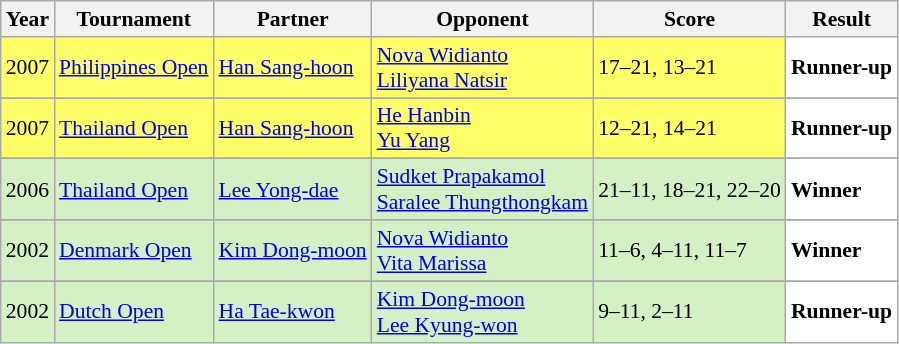<table class="sortable wikitable" style="font-size: 90%;">
<tr>
<th>Year</th>
<th>Tournament</th>
<th>Partner</th>
<th>Opponent</th>
<th>Score</th>
<th>Result</th>
</tr>
<tr style="background:#FFFF67">
<td align="center">2007</td>
<td align="left"><a href='#'>Philippines Open</a></td>
<td align="left"> <a href='#'>Han Sang-hoon</a></td>
<td align="left"> <a href='#'>Nova Widianto</a><br> <a href='#'>Liliyana Natsir</a></td>
<td align="left">17–21, 13–21</td>
<td style="text-align:left; background:white"> <strong>Runner-up</strong></td>
</tr>
<tr>
</tr>
<tr style="background:#FFFF67">
<td align="center">2007</td>
<td align="left"><a href='#'>Thailand Open</a></td>
<td align="left"> <a href='#'>Han Sang-hoon</a></td>
<td align="left"> <a href='#'>He Hanbin</a><br> <a href='#'>Yu Yang</a></td>
<td align="left">12–21, 14–21</td>
<td style="text-align:left; background:white"> <strong>Runner-up</strong></td>
</tr>
<tr>
</tr>
<tr style="background:#D4F1C5">
<td align="center">2006</td>
<td align="left"><a href='#'>Thailand Open</a></td>
<td align="left"> <a href='#'>Lee Yong-dae</a></td>
<td align="left"> <a href='#'>Sudket Prapakamol</a><br> <a href='#'>Saralee Thungthongkam</a></td>
<td align="left">21–11, 18–21, 22–20</td>
<td style="text-align:left; background:white"> <strong>Winner</strong></td>
</tr>
<tr>
</tr>
<tr style="background:#D4F1C5">
<td align="center">2002</td>
<td align="left"><a href='#'>Denmark Open</a></td>
<td align="left"> <a href='#'>Kim Dong-moon</a></td>
<td align="left"> <a href='#'>Nova Widianto</a><br> <a href='#'>Vita Marissa</a></td>
<td align="left">11–6, 4–11, 11–7</td>
<td style="text-align:left; background:white"> <strong>Winner</strong></td>
</tr>
<tr>
</tr>
<tr style="background:#D4F1C5">
<td align="center">2002</td>
<td align="left"><a href='#'>Dutch Open</a></td>
<td align="left"> <a href='#'>Ha Tae-kwon</a></td>
<td align="left"> <a href='#'>Kim Dong-moon</a><br> <a href='#'>Lee Kyung-won</a></td>
<td align="left">9–11, 2–11</td>
<td style="text-align:left; background:white"> <strong>Runner-up</strong></td>
</tr>
</table>
